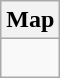<table class="wikitable">
<tr>
<th>Map</th>
</tr>
<tr>
<td><div><br> 











</div></td>
</tr>
</table>
